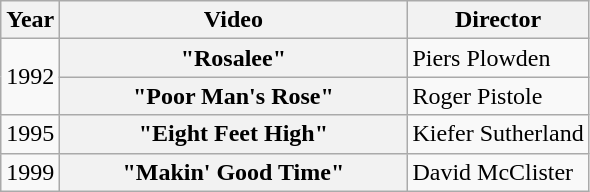<table class="wikitable plainrowheaders">
<tr>
<th>Year</th>
<th style="width:14em;">Video</th>
<th>Director</th>
</tr>
<tr>
<td rowspan="2">1992</td>
<th scope="row">"Rosalee"</th>
<td>Piers Plowden</td>
</tr>
<tr>
<th scope="row">"Poor Man's Rose"</th>
<td>Roger Pistole</td>
</tr>
<tr>
<td>1995</td>
<th scope="row">"Eight Feet High"</th>
<td>Kiefer Sutherland</td>
</tr>
<tr>
<td>1999</td>
<th scope="row">"Makin' Good Time"</th>
<td>David McClister</td>
</tr>
</table>
